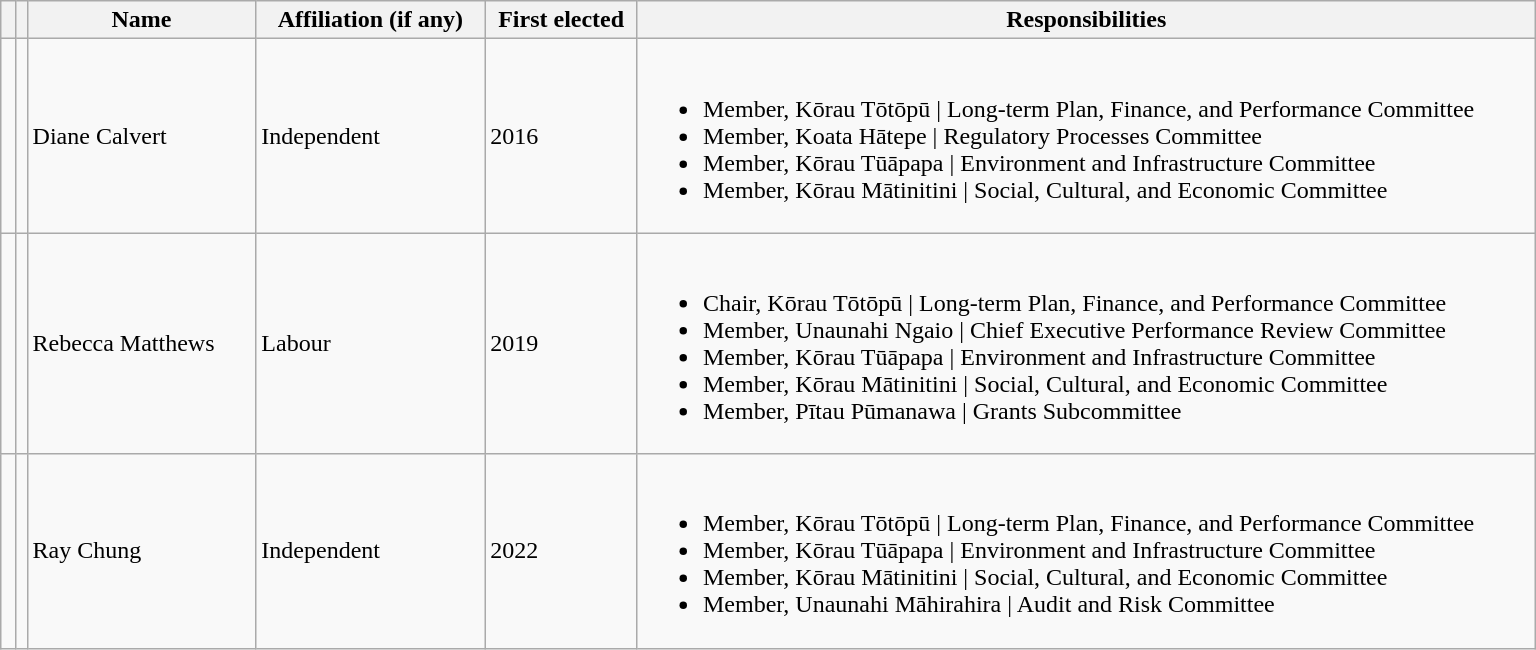<table class="wikitable" width="81%">
<tr>
<th width="1%"></th>
<th></th>
<th width="15%">Name</th>
<th width="15%">Affiliation (if any)</th>
<th width="10%">First elected</th>
<th width="60%">Responsibilities</th>
</tr>
<tr>
<td bgcolor=></td>
<td></td>
<td>Diane Calvert</td>
<td>Independent</td>
<td>2016</td>
<td><br><ul><li>Member, Kōrau Tōtōpū | Long-term Plan, Finance, and Performance Committee</li><li>Member, Koata Hātepe | Regulatory Processes Committee</li><li>Member, Kōrau Tūāpapa | Environment and Infrastructure Committee</li><li>Member, Kōrau Mātinitini | Social, Cultural, and Economic Committee</li></ul></td>
</tr>
<tr>
<td bgcolor=></td>
<td></td>
<td>Rebecca Matthews</td>
<td>Labour</td>
<td>2019</td>
<td><br><ul><li>Chair, Kōrau Tōtōpū | Long-term Plan, Finance, and Performance Committee</li><li>Member, Unaunahi Ngaio | Chief Executive Performance Review Committee</li><li>Member, Kōrau Tūāpapa | Environment and Infrastructure Committee</li><li>Member, Kōrau Mātinitini | Social, Cultural, and Economic Committee</li><li>Member, Pītau Pūmanawa | Grants Subcommittee</li></ul></td>
</tr>
<tr>
<td bgcolor=></td>
<td></td>
<td>Ray Chung</td>
<td>Independent</td>
<td>2022</td>
<td><br><ul><li>Member, Kōrau Tōtōpū | Long-term Plan, Finance, and Performance Committee</li><li>Member, Kōrau Tūāpapa | Environment and Infrastructure Committee</li><li>Member, Kōrau Mātinitini | Social, Cultural, and Economic Committee</li><li>Member, Unaunahi Māhirahira | Audit and Risk Committee</li></ul></td>
</tr>
</table>
